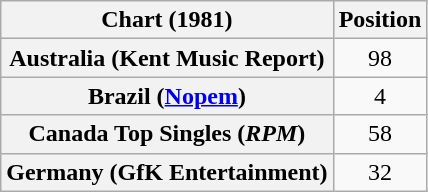<table class="wikitable sortable plainrowheaders" style="text-align:center">
<tr>
<th scope="col">Chart (1981)</th>
<th scope="col">Position</th>
</tr>
<tr>
<th scope="row">Australia (Kent Music Report)</th>
<td>98</td>
</tr>
<tr>
<th scope="row">Brazil (<a href='#'>Nopem</a>)</th>
<td>4</td>
</tr>
<tr>
<th scope="row">Canada Top Singles (<em>RPM</em>)</th>
<td>58</td>
</tr>
<tr>
<th scope="row">Germany (GfK Entertainment)</th>
<td>32</td>
</tr>
</table>
